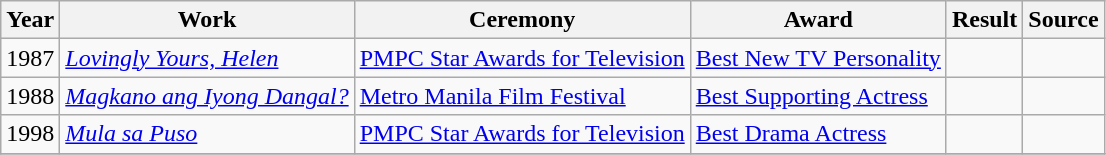<table class="wikitable">
<tr>
<th>Year</th>
<th>Work</th>
<th>Ceremony</th>
<th>Award</th>
<th>Result</th>
<th>Source </th>
</tr>
<tr>
<td>1987</td>
<td><em><a href='#'>Lovingly Yours, Helen</a></em></td>
<td><a href='#'>PMPC Star Awards for Television</a></td>
<td><a href='#'>Best New TV Personality</a></td>
<td></td>
<td></td>
</tr>
<tr>
<td>1988</td>
<td><em><a href='#'>Magkano ang Iyong Dangal?</a></em></td>
<td><a href='#'>Metro Manila Film Festival</a></td>
<td><a href='#'>Best Supporting Actress</a></td>
<td></td>
<td></td>
</tr>
<tr>
<td>1998</td>
<td><em><a href='#'>Mula sa Puso</a></em></td>
<td><a href='#'>PMPC Star Awards for Television</a></td>
<td><a href='#'>Best Drama Actress</a></td>
<td></td>
<td></td>
</tr>
<tr>
</tr>
</table>
